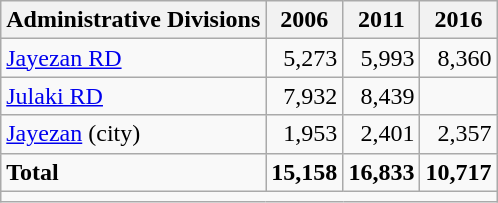<table class="wikitable">
<tr>
<th>Administrative Divisions</th>
<th>2006</th>
<th>2011</th>
<th>2016</th>
</tr>
<tr>
<td><a href='#'>Jayezan RD</a></td>
<td style="text-align: right;">5,273</td>
<td style="text-align: right;">5,993</td>
<td style="text-align: right;">8,360</td>
</tr>
<tr>
<td><a href='#'>Julaki RD</a></td>
<td style="text-align: right;">7,932</td>
<td style="text-align: right;">8,439</td>
<td style="text-align: right;"></td>
</tr>
<tr>
<td><a href='#'>Jayezan</a> (city)</td>
<td style="text-align: right;">1,953</td>
<td style="text-align: right;">2,401</td>
<td style="text-align: right;">2,357</td>
</tr>
<tr>
<td><strong>Total</strong></td>
<td style="text-align: right;"><strong>15,158</strong></td>
<td style="text-align: right;"><strong>16,833</strong></td>
<td style="text-align: right;"><strong>10,717</strong></td>
</tr>
<tr>
<td colspan=4></td>
</tr>
</table>
